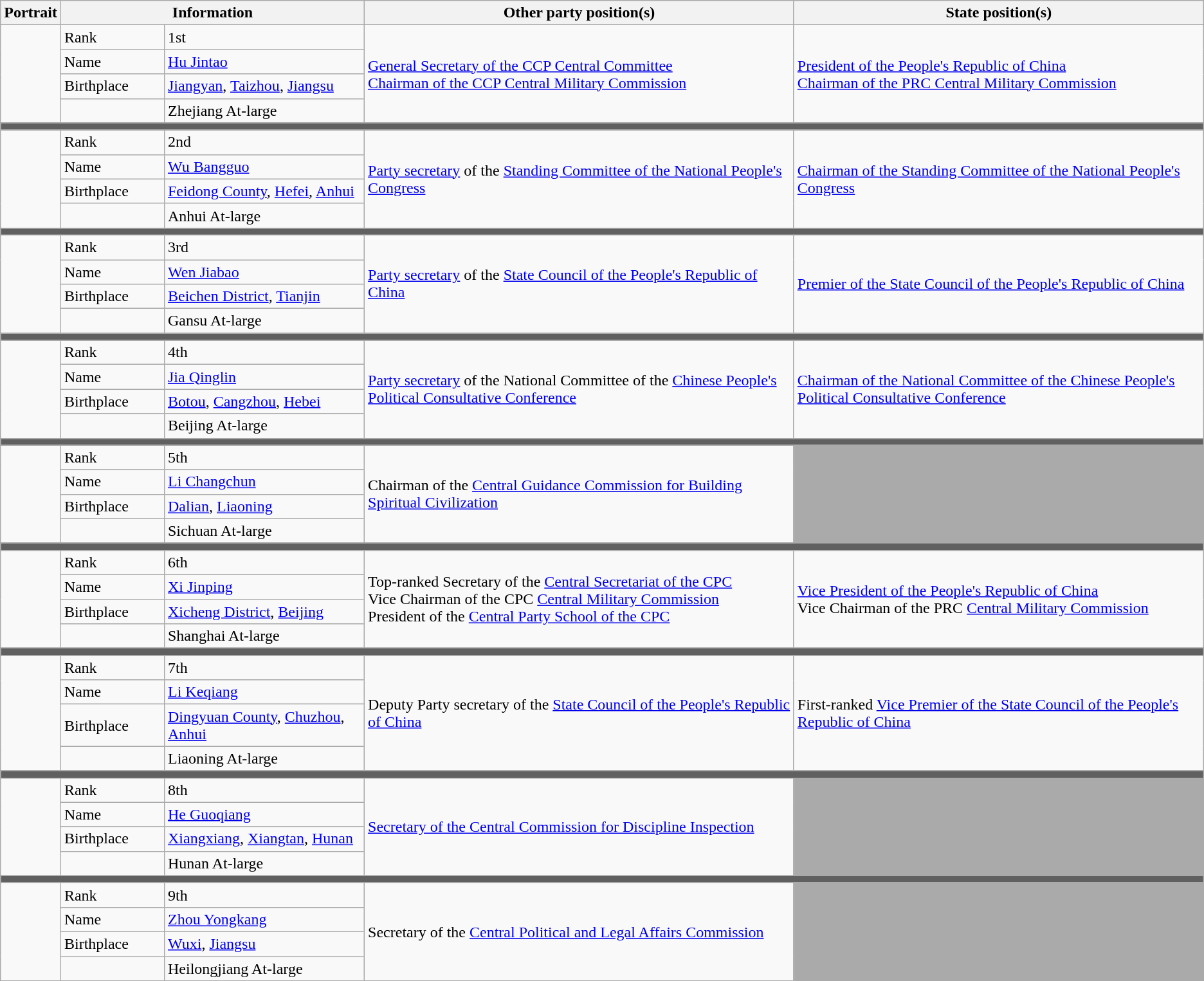<table class="wikitable">
<tr>
<th>Portrait</th>
<th colspan=2>Information</th>
<th>Other party position(s)</th>
<th>State position(s)</th>
</tr>
<tr>
<td rowspan = "4"></td>
<td width=100px>Rank</td>
<td>1st</td>
<td rowspan = "4"><a href='#'>General Secretary of the CCP Central Committee</a><br><a href='#'>Chairman of the CCP Central Military Commission</a></td>
<td rowspan = "4"><a href='#'>President of the People's Republic of China</a><br><a href='#'>Chairman of the PRC Central Military Commission</a></td>
</tr>
<tr>
<td>Name</td>
<td width=200px><a href='#'>Hu Jintao</a></td>
</tr>
<tr>
<td>Birthplace</td>
<td><a href='#'>Jiangyan</a>, <a href='#'>Taizhou</a>, <a href='#'>Jiangsu</a></td>
</tr>
<tr>
<td></td>
<td>Zhejiang At-large</td>
</tr>
<tr>
</tr>
<tr style = "background: #606060; height: 2pt;">
<td colspan = "6"></td>
</tr>
<tr>
<td rowspan = "4"></td>
<td width=100px>Rank</td>
<td>2nd</td>
<td rowspan = "4"><a href='#'>Party secretary</a> of the <a href='#'>Standing Committee of the National People's Congress</a></td>
<td rowspan = "4"><a href='#'>Chairman of the Standing Committee of the National People's Congress</a></td>
</tr>
<tr>
<td>Name</td>
<td><a href='#'>Wu Bangguo</a></td>
</tr>
<tr>
<td>Birthplace</td>
<td><a href='#'>Feidong County</a>, <a href='#'>Hefei</a>, <a href='#'>Anhui</a></td>
</tr>
<tr>
<td></td>
<td>Anhui At-large</td>
</tr>
<tr>
</tr>
<tr style = "background: #606060; height: 2pt;">
<td colspan = "6"></td>
</tr>
<tr>
<td rowspan = "4"></td>
<td width=100px>Rank</td>
<td>3rd</td>
<td rowspan = "4"><a href='#'>Party secretary</a> of the <a href='#'>State Council of the People's Republic of China</a></td>
<td rowspan = "4"><a href='#'>Premier of the State Council of the People's Republic of China</a></td>
</tr>
<tr>
<td>Name</td>
<td><a href='#'>Wen Jiabao</a></td>
</tr>
<tr>
<td>Birthplace</td>
<td><a href='#'>Beichen District</a>, <a href='#'>Tianjin</a></td>
</tr>
<tr>
<td></td>
<td>Gansu At-large</td>
</tr>
<tr>
</tr>
<tr style = "background: #606060; height: 2pt;">
<td colspan = "6"></td>
</tr>
<tr>
<td rowspan = "4"></td>
<td width=100px>Rank</td>
<td>4th</td>
<td rowspan = "4"><a href='#'>Party secretary</a> of the National Committee of the <a href='#'>Chinese People's Political Consultative Conference</a></td>
<td rowspan = "4"><a href='#'>Chairman of the National Committee of the Chinese People's Political Consultative Conference</a></td>
</tr>
<tr>
<td>Name</td>
<td><a href='#'>Jia Qinglin</a></td>
</tr>
<tr>
<td>Birthplace</td>
<td><a href='#'>Botou</a>, <a href='#'>Cangzhou</a>, <a href='#'>Hebei</a></td>
</tr>
<tr>
<td></td>
<td>Beijing At-large</td>
</tr>
<tr>
</tr>
<tr style = "background: #606060; height: 2pt;">
<td colspan = "6"></td>
</tr>
<tr>
<td rowspan = "4"></td>
<td width=100px>Rank</td>
<td>5th</td>
<td rowspan = "4">Chairman of the <a href='#'>Central Guidance Commission for Building Spiritual Civilization</a></td>
<td rowspan=5 bgcolor=#aaaaaa></td>
</tr>
<tr>
<td>Name</td>
<td><a href='#'>Li Changchun</a></td>
</tr>
<tr>
<td>Birthplace</td>
<td><a href='#'>Dalian</a>, <a href='#'>Liaoning</a></td>
</tr>
<tr>
<td></td>
<td>Sichuan At-large</td>
</tr>
<tr>
</tr>
<tr style = "background: #606060; height: 2pt">
<td colspan = "6"></td>
</tr>
<tr>
<td rowspan = "4"></td>
<td width=100px>Rank</td>
<td>6th</td>
<td rowspan = "4">Top-ranked Secretary of the <a href='#'>Central Secretariat of the CPC</a><br>Vice Chairman of the CPC <a href='#'>Central Military Commission</a><br>President of the <a href='#'>Central Party School of the CPC</a></td>
<td rowspan = "4"><a href='#'>Vice President of the People's Republic of China</a><br>Vice Chairman of the PRC <a href='#'>Central Military Commission</a></td>
</tr>
<tr>
<td>Name</td>
<td><a href='#'>Xi Jinping</a></td>
</tr>
<tr>
<td>Birthplace</td>
<td><a href='#'>Xicheng District</a>, <a href='#'>Beijing</a></td>
</tr>
<tr>
<td></td>
<td>Shanghai At-large</td>
</tr>
<tr>
</tr>
<tr style = "background: #606060; height: 2pt;">
<td colspan = "6"></td>
</tr>
<tr>
<td rowspan = "4"></td>
<td width=100px>Rank</td>
<td>7th</td>
<td rowspan = "4">Deputy Party secretary of the <a href='#'>State Council of the People's Republic of China</a></td>
<td rowspan = "4">First-ranked <a href='#'>Vice Premier of the State Council of the People's Republic of China</a></td>
</tr>
<tr>
<td>Name</td>
<td><a href='#'>Li Keqiang</a></td>
</tr>
<tr>
<td>Birthplace</td>
<td><a href='#'>Dingyuan County</a>, <a href='#'>Chuzhou</a>, <a href='#'>Anhui</a></td>
</tr>
<tr>
<td></td>
<td>Liaoning At-large</td>
</tr>
<tr>
</tr>
<tr style = "background: #606060; height: 2pt;">
<td colspan = "6"></td>
</tr>
<tr>
<td rowspan = "4"></td>
<td width=100px>Rank</td>
<td>8th</td>
<td rowspan = "4"><a href='#'>Secretary of the Central Commission for Discipline Inspection</a></td>
<td rowspan=5 bgcolor=#aaaaaa></td>
</tr>
<tr>
<td>Name</td>
<td><a href='#'>He Guoqiang</a></td>
</tr>
<tr>
<td>Birthplace</td>
<td><a href='#'>Xiangxiang</a>, <a href='#'>Xiangtan</a>, <a href='#'>Hunan</a></td>
</tr>
<tr>
<td></td>
<td>Hunan At-large</td>
</tr>
<tr>
</tr>
<tr style="background: #606060; height: 2pt;">
<td colspan="6"></td>
</tr>
<tr>
<td rowspan="4"></td>
<td width=100px>Rank</td>
<td>9th</td>
<td rowspan="4">Secretary of the <a href='#'>Central Political and Legal Affairs Commission</a></td>
<td rowspan="5" bgcolor=#aaaaaa></td>
</tr>
<tr>
<td>Name</td>
<td><a href='#'>Zhou Yongkang</a></td>
</tr>
<tr>
<td>Birthplace</td>
<td><a href='#'>Wuxi</a>, <a href='#'>Jiangsu</a></td>
</tr>
<tr>
<td></td>
<td>Heilongjiang At-large</td>
</tr>
</table>
